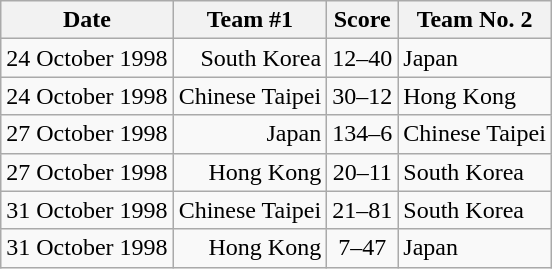<table class="wikitable">
<tr>
<th>Date</th>
<th>Team #1</th>
<th>Score</th>
<th>Team No. 2</th>
</tr>
<tr>
<td>24 October 1998</td>
<td align="right">South Korea</td>
<td align="center">12–40</td>
<td>Japan</td>
</tr>
<tr>
<td>24 October 1998</td>
<td align="right">Chinese Taipei</td>
<td align="center">30–12</td>
<td>Hong Kong</td>
</tr>
<tr>
<td>27 October 1998</td>
<td align="right">Japan</td>
<td align="center">134–6</td>
<td>Chinese Taipei</td>
</tr>
<tr>
<td>27 October 1998</td>
<td align="right">Hong Kong</td>
<td align="center">20–11</td>
<td>South Korea</td>
</tr>
<tr>
<td>31 October 1998</td>
<td align="right">Chinese Taipei</td>
<td align="center">21–81</td>
<td>South Korea</td>
</tr>
<tr>
<td>31 October 1998</td>
<td align="right">Hong Kong</td>
<td align="center">7–47</td>
<td>Japan</td>
</tr>
</table>
